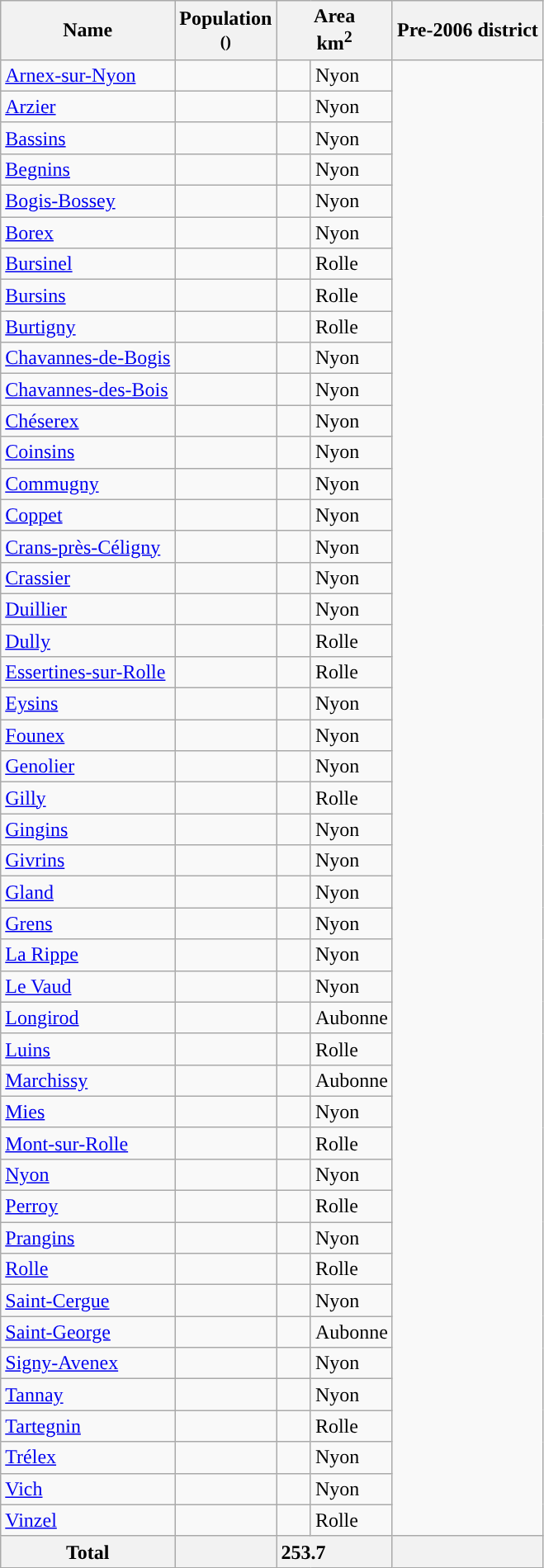<table class="wikitable sortable">
<tr>
<th>Name</th>
<th data-sort-type="number">Population<br><small>()</small></th>
<th data-sort-type="number" colspan="2">Area <br>km<sup>2</sup></th>
<th>Pre-2006 district</th>
</tr>
<tr>
<td><a href='#'>Arnex-sur-Nyon</a></td>
<td style="text-align:right;"></td>
<td></td>
<td>Nyon</td>
</tr>
<tr>
<td><a href='#'>Arzier</a></td>
<td style="text-align:right;"></td>
<td></td>
<td>Nyon</td>
</tr>
<tr>
<td><a href='#'>Bassins</a></td>
<td style="text-align:right;"></td>
<td></td>
<td>Nyon</td>
</tr>
<tr>
<td><a href='#'>Begnins</a></td>
<td style="text-align:right;"></td>
<td></td>
<td>Nyon</td>
</tr>
<tr>
<td><a href='#'>Bogis-Bossey</a></td>
<td style="text-align:right;"></td>
<td></td>
<td>Nyon</td>
</tr>
<tr>
<td><a href='#'>Borex</a></td>
<td style="text-align:right;"></td>
<td></td>
<td>Nyon</td>
</tr>
<tr>
<td><a href='#'>Bursinel</a></td>
<td style="text-align:right;"></td>
<td></td>
<td>Rolle</td>
</tr>
<tr>
<td><a href='#'>Bursins</a></td>
<td style="text-align:right;"></td>
<td></td>
<td>Rolle</td>
</tr>
<tr>
<td><a href='#'>Burtigny</a></td>
<td style="text-align:right;"></td>
<td></td>
<td>Rolle</td>
</tr>
<tr>
<td><a href='#'>Chavannes-de-Bogis</a></td>
<td style="text-align:right;"></td>
<td></td>
<td>Nyon</td>
</tr>
<tr>
<td><a href='#'>Chavannes-des-Bois</a></td>
<td style="text-align:right;"></td>
<td></td>
<td>Nyon</td>
</tr>
<tr>
<td><a href='#'>Chéserex</a></td>
<td style="text-align:right;"></td>
<td></td>
<td>Nyon</td>
</tr>
<tr>
<td><a href='#'>Coinsins</a></td>
<td style="text-align:right;"></td>
<td></td>
<td>Nyon</td>
</tr>
<tr>
<td><a href='#'>Commugny</a></td>
<td style="text-align:right;"></td>
<td></td>
<td>Nyon</td>
</tr>
<tr>
<td><a href='#'>Coppet</a></td>
<td style="text-align:right;"></td>
<td></td>
<td>Nyon</td>
</tr>
<tr>
<td><a href='#'>Crans-près-Céligny</a></td>
<td style="text-align:right;"></td>
<td></td>
<td>Nyon</td>
</tr>
<tr>
<td><a href='#'>Crassier</a></td>
<td style="text-align:right;"></td>
<td></td>
<td>Nyon</td>
</tr>
<tr>
<td><a href='#'>Duillier</a></td>
<td style="text-align:right;"></td>
<td></td>
<td>Nyon</td>
</tr>
<tr>
<td><a href='#'>Dully</a></td>
<td style="text-align:right;"></td>
<td></td>
<td>Rolle</td>
</tr>
<tr>
<td><a href='#'>Essertines-sur-Rolle</a></td>
<td style="text-align:right;"></td>
<td></td>
<td>Rolle</td>
</tr>
<tr>
<td><a href='#'>Eysins</a></td>
<td style="text-align:right;"></td>
<td></td>
<td>Nyon</td>
</tr>
<tr>
<td><a href='#'>Founex</a></td>
<td style="text-align:right;"></td>
<td></td>
<td>Nyon</td>
</tr>
<tr>
<td><a href='#'>Genolier</a></td>
<td style="text-align:right;"></td>
<td></td>
<td>Nyon</td>
</tr>
<tr>
<td><a href='#'>Gilly</a></td>
<td style="text-align:right;"></td>
<td></td>
<td>Rolle</td>
</tr>
<tr>
<td><a href='#'>Gingins</a></td>
<td style="text-align:right;"></td>
<td></td>
<td>Nyon</td>
</tr>
<tr>
<td><a href='#'>Givrins</a></td>
<td style="text-align:right;"></td>
<td></td>
<td>Nyon</td>
</tr>
<tr>
<td><a href='#'>Gland</a></td>
<td style="text-align:right;"></td>
<td></td>
<td>Nyon</td>
</tr>
<tr>
<td><a href='#'>Grens</a></td>
<td style="text-align:right;"></td>
<td></td>
<td>Nyon</td>
</tr>
<tr>
<td><a href='#'>La Rippe</a></td>
<td style="text-align:right;"></td>
<td></td>
<td>Nyon</td>
</tr>
<tr>
<td><a href='#'>Le Vaud</a></td>
<td style="text-align:right;"></td>
<td></td>
<td>Nyon</td>
</tr>
<tr>
<td><a href='#'>Longirod</a></td>
<td style="text-align:right;"></td>
<td></td>
<td>Aubonne</td>
</tr>
<tr>
<td><a href='#'>Luins</a></td>
<td style="text-align:right;"></td>
<td></td>
<td>Rolle</td>
</tr>
<tr>
<td><a href='#'>Marchissy</a></td>
<td style="text-align:right;"></td>
<td></td>
<td>Aubonne</td>
</tr>
<tr>
<td><a href='#'>Mies</a></td>
<td style="text-align:right;"></td>
<td></td>
<td>Nyon</td>
</tr>
<tr>
<td><a href='#'>Mont-sur-Rolle</a></td>
<td style="text-align:right;"></td>
<td></td>
<td>Rolle</td>
</tr>
<tr>
<td><a href='#'>Nyon</a></td>
<td style="text-align:right;"></td>
<td></td>
<td>Nyon</td>
</tr>
<tr>
<td><a href='#'>Perroy</a></td>
<td style="text-align:right;"></td>
<td></td>
<td>Rolle</td>
</tr>
<tr>
<td><a href='#'>Prangins</a></td>
<td style="text-align:right;"></td>
<td></td>
<td>Nyon</td>
</tr>
<tr>
<td><a href='#'>Rolle</a></td>
<td style="text-align:right;"></td>
<td></td>
<td>Rolle</td>
</tr>
<tr>
<td><a href='#'>Saint-Cergue</a></td>
<td style="text-align:right;"></td>
<td></td>
<td>Nyon</td>
</tr>
<tr>
<td><a href='#'>Saint-George</a></td>
<td style="text-align:right;"></td>
<td></td>
<td>Aubonne</td>
</tr>
<tr>
<td><a href='#'>Signy-Avenex</a></td>
<td style="text-align:right;"></td>
<td></td>
<td>Nyon</td>
</tr>
<tr>
<td><a href='#'>Tannay</a></td>
<td style="text-align:right;"></td>
<td></td>
<td>Nyon</td>
</tr>
<tr>
<td><a href='#'>Tartegnin</a></td>
<td style="text-align:right;"></td>
<td></td>
<td>Rolle</td>
</tr>
<tr>
<td><a href='#'>Trélex</a></td>
<td style="text-align:right;"></td>
<td></td>
<td>Nyon</td>
</tr>
<tr>
<td><a href='#'>Vich</a></td>
<td style="text-align:right;"></td>
<td></td>
<td>Nyon</td>
</tr>
<tr>
<td><a href='#'>Vinzel</a></td>
<td style="text-align:right;"></td>
<td></td>
<td>Rolle</td>
</tr>
<tr>
<th>Total</th>
<th style="text-align:right;"></th>
<th style="text-align:right; border-right:none; padding-right:0;">253</th>
<th style="text-align:left; border-left: none; padding-left: 0;">.7</th>
<th></th>
</tr>
</table>
